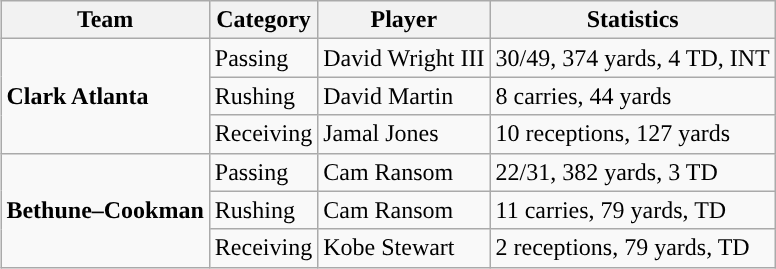<table class="wikitable" style="float: right;">
<tr>
<th>Team</th>
<th>Category</th>
<th>Player</th>
<th>Statistics</th>
</tr>
<tr>
<td rowspan=3><strong>Clark Atlanta</strong></td>
<td>Passing</td>
<td>David Wright III</td>
<td>30/49, 374 yards, 4 TD, INT</td>
</tr>
<tr>
<td>Rushing</td>
<td>David Martin</td>
<td>8 carries, 44 yards</td>
</tr>
<tr>
<td>Receiving</td>
<td>Jamal Jones</td>
<td>10 receptions, 127 yards</td>
</tr>
<tr>
<td rowspan=3><strong>Bethune–Cookman</strong></td>
<td>Passing</td>
<td>Cam Ransom</td>
<td>22/31, 382 yards, 3 TD</td>
</tr>
<tr>
<td>Rushing</td>
<td>Cam Ransom</td>
<td>11 carries, 79 yards, TD</td>
</tr>
<tr>
<td>Receiving</td>
<td>Kobe Stewart</td>
<td>2 receptions, 79 yards, TD</td>
</tr>
</table>
